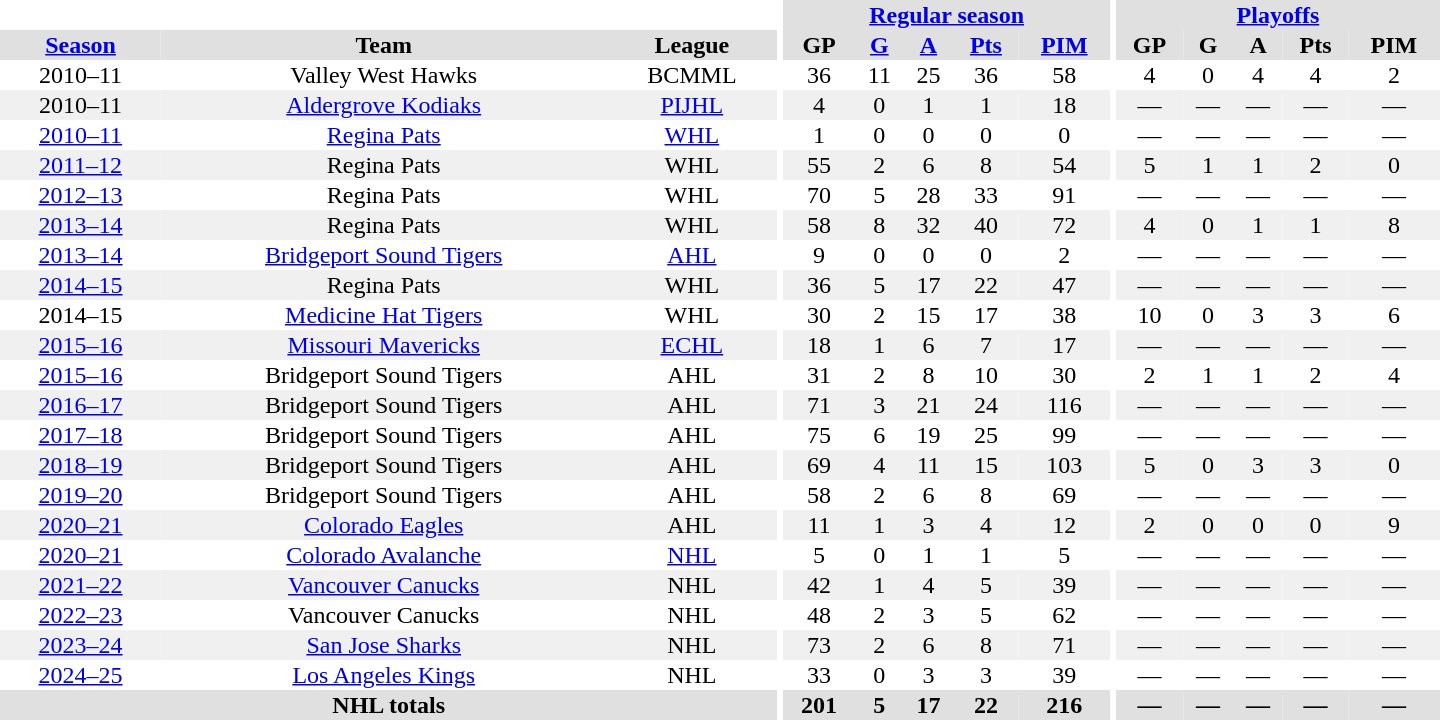<table border="0" cellpadding="1" cellspacing="0" style="text-align:center; width:60em">
<tr bgcolor="#e0e0e0">
<th colspan="3" bgcolor="#ffffff"></th>
<th rowspan="100" bgcolor="#ffffff"></th>
<th colspan="5"><a href='#'>Regular season</a></th>
<th rowspan="100" bgcolor="#ffffff"></th>
<th colspan="5"><a href='#'>Playoffs</a></th>
</tr>
<tr bgcolor="#e0e0e0">
<th><a href='#'>Season</a></th>
<th>Team</th>
<th>League</th>
<th>GP</th>
<th><a href='#'>G</a></th>
<th><a href='#'>A</a></th>
<th><a href='#'>Pts</a></th>
<th><a href='#'>PIM</a></th>
<th>GP</th>
<th>G</th>
<th>A</th>
<th>Pts</th>
<th>PIM</th>
</tr>
<tr>
<td>2010–11</td>
<td>Valley West Hawks</td>
<td>BCMML</td>
<td>36</td>
<td>11</td>
<td>25</td>
<td>36</td>
<td>58</td>
<td>4</td>
<td>0</td>
<td>4</td>
<td>4</td>
<td>2</td>
</tr>
<tr bgcolor="#f0f0f0">
<td>2010–11</td>
<td><a href='#'>Aldergrove Kodiaks</a></td>
<td><a href='#'>PIJHL</a></td>
<td>4</td>
<td>0</td>
<td>1</td>
<td>1</td>
<td>18</td>
<td>—</td>
<td>—</td>
<td>—</td>
<td>—</td>
<td>—</td>
</tr>
<tr>
<td><a href='#'>2010–11</a></td>
<td><a href='#'>Regina Pats</a></td>
<td><a href='#'>WHL</a></td>
<td>1</td>
<td>0</td>
<td>0</td>
<td>0</td>
<td>0</td>
<td>—</td>
<td>—</td>
<td>—</td>
<td>—</td>
<td>—</td>
</tr>
<tr bgcolor="#f0f0f0">
<td><a href='#'>2011–12</a></td>
<td>Regina Pats</td>
<td>WHL</td>
<td>55</td>
<td>2</td>
<td>6</td>
<td>8</td>
<td>54</td>
<td>5</td>
<td>1</td>
<td>1</td>
<td>2</td>
<td>0</td>
</tr>
<tr>
<td><a href='#'>2012–13</a></td>
<td>Regina Pats</td>
<td>WHL</td>
<td>70</td>
<td>5</td>
<td>28</td>
<td>33</td>
<td>91</td>
<td>—</td>
<td>—</td>
<td>—</td>
<td>—</td>
<td>—</td>
</tr>
<tr bgcolor="#f0f0f0">
<td><a href='#'>2013–14</a></td>
<td>Regina Pats</td>
<td>WHL</td>
<td>58</td>
<td>8</td>
<td>32</td>
<td>40</td>
<td>72</td>
<td>4</td>
<td>0</td>
<td>1</td>
<td>1</td>
<td>8</td>
</tr>
<tr>
<td><a href='#'>2013–14</a></td>
<td><a href='#'>Bridgeport Sound Tigers</a></td>
<td><a href='#'>AHL</a></td>
<td>9</td>
<td>0</td>
<td>0</td>
<td>0</td>
<td>2</td>
<td>—</td>
<td>—</td>
<td>—</td>
<td>—</td>
<td>—</td>
</tr>
<tr bgcolor="#f0f0f0">
<td><a href='#'>2014–15</a></td>
<td>Regina Pats</td>
<td>WHL</td>
<td>36</td>
<td>5</td>
<td>17</td>
<td>22</td>
<td>47</td>
<td>—</td>
<td>—</td>
<td>—</td>
<td>—</td>
<td>—</td>
</tr>
<tr>
<td>2014–15</td>
<td><a href='#'>Medicine Hat Tigers</a></td>
<td>WHL</td>
<td>30</td>
<td>2</td>
<td>15</td>
<td>17</td>
<td>38</td>
<td>10</td>
<td>0</td>
<td>3</td>
<td>3</td>
<td>6</td>
</tr>
<tr bgcolor="#f0f0f0">
<td><a href='#'>2015–16</a></td>
<td><a href='#'>Missouri Mavericks</a></td>
<td><a href='#'>ECHL</a></td>
<td>18</td>
<td>1</td>
<td>6</td>
<td>7</td>
<td>17</td>
<td>—</td>
<td>—</td>
<td>—</td>
<td>—</td>
<td>—</td>
</tr>
<tr>
<td><a href='#'>2015–16</a></td>
<td>Bridgeport Sound Tigers</td>
<td>AHL</td>
<td>31</td>
<td>2</td>
<td>8</td>
<td>10</td>
<td>30</td>
<td>2</td>
<td>1</td>
<td>1</td>
<td>2</td>
<td>4</td>
</tr>
<tr bgcolor="#f0f0f0">
<td><a href='#'>2016–17</a></td>
<td>Bridgeport Sound Tigers</td>
<td>AHL</td>
<td>71</td>
<td>3</td>
<td>21</td>
<td>24</td>
<td>116</td>
<td>—</td>
<td>—</td>
<td>—</td>
<td>—</td>
<td>—</td>
</tr>
<tr>
<td><a href='#'>2017–18</a></td>
<td>Bridgeport Sound Tigers</td>
<td>AHL</td>
<td>75</td>
<td>6</td>
<td>19</td>
<td>25</td>
<td>99</td>
<td>—</td>
<td>—</td>
<td>—</td>
<td>—</td>
<td>—</td>
</tr>
<tr bgcolor="#f0f0f0">
<td><a href='#'>2018–19</a></td>
<td>Bridgeport Sound Tigers</td>
<td>AHL</td>
<td>69</td>
<td>4</td>
<td>11</td>
<td>15</td>
<td>103</td>
<td>5</td>
<td>0</td>
<td>3</td>
<td>3</td>
<td>0</td>
</tr>
<tr>
<td><a href='#'>2019–20</a></td>
<td>Bridgeport Sound Tigers</td>
<td>AHL</td>
<td>58</td>
<td>2</td>
<td>6</td>
<td>8</td>
<td>69</td>
<td>—</td>
<td>—</td>
<td>—</td>
<td>—</td>
<td>—</td>
</tr>
<tr bgcolor="#f0f0f0">
<td><a href='#'>2020–21</a></td>
<td><a href='#'>Colorado Eagles</a></td>
<td>AHL</td>
<td>11</td>
<td>1</td>
<td>3</td>
<td>4</td>
<td>12</td>
<td>2</td>
<td>0</td>
<td>0</td>
<td>0</td>
<td>9</td>
</tr>
<tr>
<td><a href='#'>2020–21</a></td>
<td><a href='#'>Colorado Avalanche</a></td>
<td><a href='#'>NHL</a></td>
<td>5</td>
<td>0</td>
<td>1</td>
<td>1</td>
<td>5</td>
<td>—</td>
<td>—</td>
<td>—</td>
<td>—</td>
<td>—</td>
</tr>
<tr bgcolor="#f0f0f0">
<td><a href='#'>2021–22</a></td>
<td><a href='#'>Vancouver Canucks</a></td>
<td>NHL</td>
<td>42</td>
<td>1</td>
<td>4</td>
<td>5</td>
<td>39</td>
<td>—</td>
<td>—</td>
<td>—</td>
<td>—</td>
<td>—</td>
</tr>
<tr>
<td><a href='#'>2022–23</a></td>
<td>Vancouver Canucks</td>
<td>NHL</td>
<td>48</td>
<td>2</td>
<td>3</td>
<td>5</td>
<td>62</td>
<td>—</td>
<td>—</td>
<td>—</td>
<td>—</td>
<td>—</td>
</tr>
<tr bgcolor="#f0f0f0">
<td><a href='#'>2023–24</a></td>
<td><a href='#'>San Jose Sharks</a></td>
<td>NHL</td>
<td>73</td>
<td>2</td>
<td>6</td>
<td>8</td>
<td>71</td>
<td>—</td>
<td>—</td>
<td>—</td>
<td>—</td>
<td>—</td>
</tr>
<tr>
<td><a href='#'>2024–25</a></td>
<td><a href='#'>Los Angeles Kings</a></td>
<td>NHL</td>
<td>33</td>
<td>0</td>
<td>3</td>
<td>3</td>
<td>39</td>
<td>—</td>
<td>—</td>
<td>—</td>
<td>—</td>
<td>—</td>
</tr>
<tr bgcolor="#e0e0e0">
<th colspan="3">NHL totals</th>
<th>201</th>
<th>5</th>
<th>17</th>
<th>22</th>
<th>216</th>
<th>—</th>
<th>—</th>
<th>—</th>
<th>—</th>
<th>—</th>
</tr>
</table>
